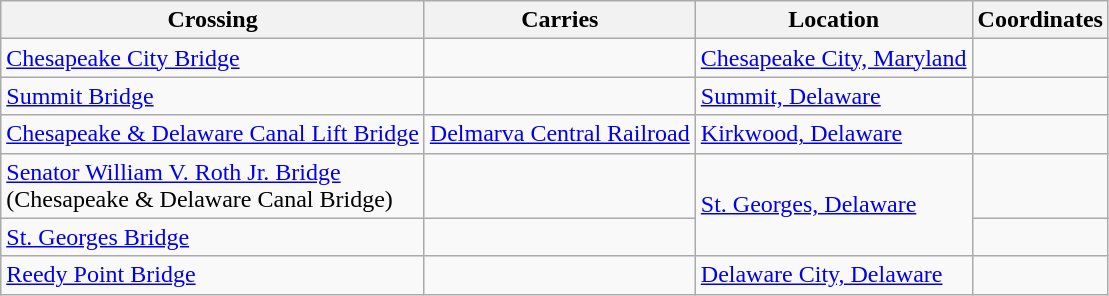<table class=wikitable>
<tr>
<th>Crossing</th>
<th>Carries</th>
<th>Location</th>
<th>Coordinates</th>
</tr>
<tr>
<td><a href='#'>Chesapeake City Bridge</a></td>
<td></td>
<td><a href='#'>Chesapeake City, Maryland</a></td>
<td></td>
</tr>
<tr>
<td><a href='#'>Summit Bridge</a></td>
<td></td>
<td><a href='#'>Summit, Delaware</a></td>
<td></td>
</tr>
<tr>
<td><a href='#'>Chesapeake & Delaware Canal Lift Bridge</a></td>
<td><a href='#'>Delmarva Central Railroad</a></td>
<td><a href='#'>Kirkwood, Delaware</a></td>
<td></td>
</tr>
<tr>
<td><a href='#'>Senator William V. Roth Jr. Bridge</a><br>(Chesapeake & Delaware Canal Bridge)</td>
<td></td>
<td rowspan=2><a href='#'>St.&nbsp;Georges, Delaware</a></td>
<td></td>
</tr>
<tr>
<td><a href='#'>St. Georges Bridge</a></td>
<td></td>
<td></td>
</tr>
<tr>
<td><a href='#'>Reedy Point Bridge</a></td>
<td></td>
<td><a href='#'>Delaware City, Delaware</a></td>
<td></td>
</tr>
</table>
